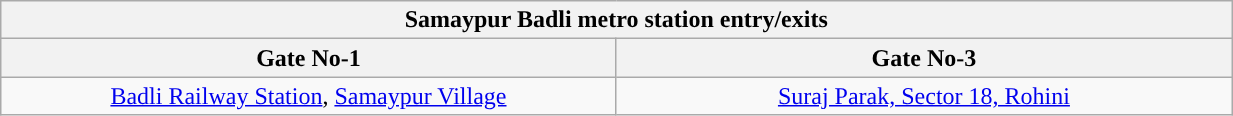<table class="wikitable" style="text-align: center;" width="65%">
<tr>
<th align="center" colspan="2" style="background:#"><span>Samaypur Badli metro station entry/exits</span></th>
</tr>
<tr>
<th style="width:15%;">Gate No-1 </th>
<th style="width:15%;">Gate No-3 </th>
</tr>
<tr>
<td><a href='#'>Badli Railway Station</a>, <a href='#'>Samaypur Village</a></td>
<td><a href='#'>Suraj Parak, Sector 18, Rohini</a></td>
</tr>
</table>
